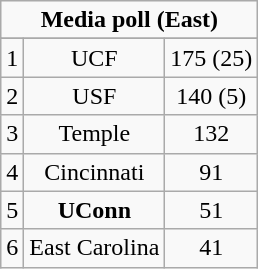<table class="wikitable">
<tr align="center">
<td align="center" Colspan="3"><strong>Media poll (East)</strong></td>
</tr>
<tr align="center">
</tr>
<tr align="center">
<td>1</td>
<td>UCF</td>
<td>175 (25)</td>
</tr>
<tr align="center">
<td>2</td>
<td>USF</td>
<td>140 (5)</td>
</tr>
<tr align="center">
<td>3</td>
<td>Temple</td>
<td>132</td>
</tr>
<tr align="center">
<td>4</td>
<td>Cincinnati</td>
<td>91</td>
</tr>
<tr align="center">
<td>5</td>
<td><strong>UConn</strong></td>
<td>51</td>
</tr>
<tr align="center">
<td>6</td>
<td>East Carolina</td>
<td>41</td>
</tr>
</table>
